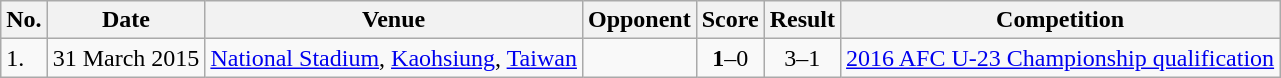<table class="wikitable">
<tr>
<th>No.</th>
<th>Date</th>
<th>Venue</th>
<th>Opponent</th>
<th>Score</th>
<th>Result</th>
<th>Competition</th>
</tr>
<tr>
<td>1.</td>
<td>31 March 2015</td>
<td><a href='#'>National Stadium</a>, <a href='#'>Kaohsiung</a>, <a href='#'>Taiwan</a></td>
<td></td>
<td align=center><strong>1</strong>–0</td>
<td align=center>3–1</td>
<td><a href='#'>2016 AFC U-23 Championship qualification</a></td>
</tr>
</table>
